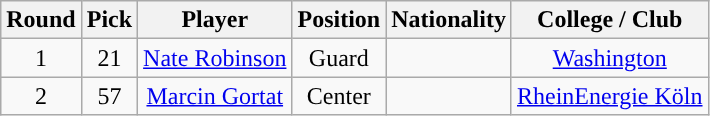<table class="wikitable sortable sortable">
<tr>
<th>Round</th>
<th>Pick</th>
<th>Player</th>
<th>Position</th>
<th>Nationality</th>
<th>College / Club</th>
</tr>
<tr style="text-align: center">
<td>1</td>
<td>21</td>
<td><a href='#'>Nate Robinson</a></td>
<td>Guard</td>
<td></td>
<td><a href='#'>Washington</a></td>
</tr>
<tr style="text-align: center">
<td>2</td>
<td>57</td>
<td><a href='#'>Marcin Gortat</a></td>
<td>Center</td>
<td></td>
<td> <a href='#'>RheinEnergie Köln</a></td>
</tr>
</table>
